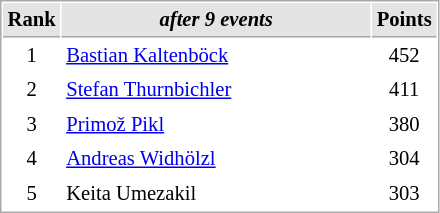<table cellspacing="1" cellpadding="3" style="border:1px solid #AAAAAA;font-size:86%">
<tr bgcolor="#E4E4E4">
<th style="border-bottom:1px solid #AAAAAA" width=10>Rank</th>
<th style="border-bottom:1px solid #AAAAAA" width=200><em>after 9 events</em></th>
<th style="border-bottom:1px solid #AAAAAA" width=20>Points</th>
</tr>
<tr>
<td align=center>1</td>
<td align=left> <a href='#'>Bastian Kaltenböck</a></td>
<td align=center>452</td>
</tr>
<tr>
<td align=center>2</td>
<td align=left> <a href='#'>Stefan Thurnbichler</a></td>
<td align=center>411</td>
</tr>
<tr>
<td align=center>3</td>
<td align=left> <a href='#'>Primož Pikl</a></td>
<td align=center>380</td>
</tr>
<tr>
<td align=center>4</td>
<td align=left> <a href='#'>Andreas Widhölzl</a></td>
<td align=center>304</td>
</tr>
<tr>
<td align=center>5</td>
<td align=left> Keita Umezakil</td>
<td align=center>303</td>
</tr>
</table>
